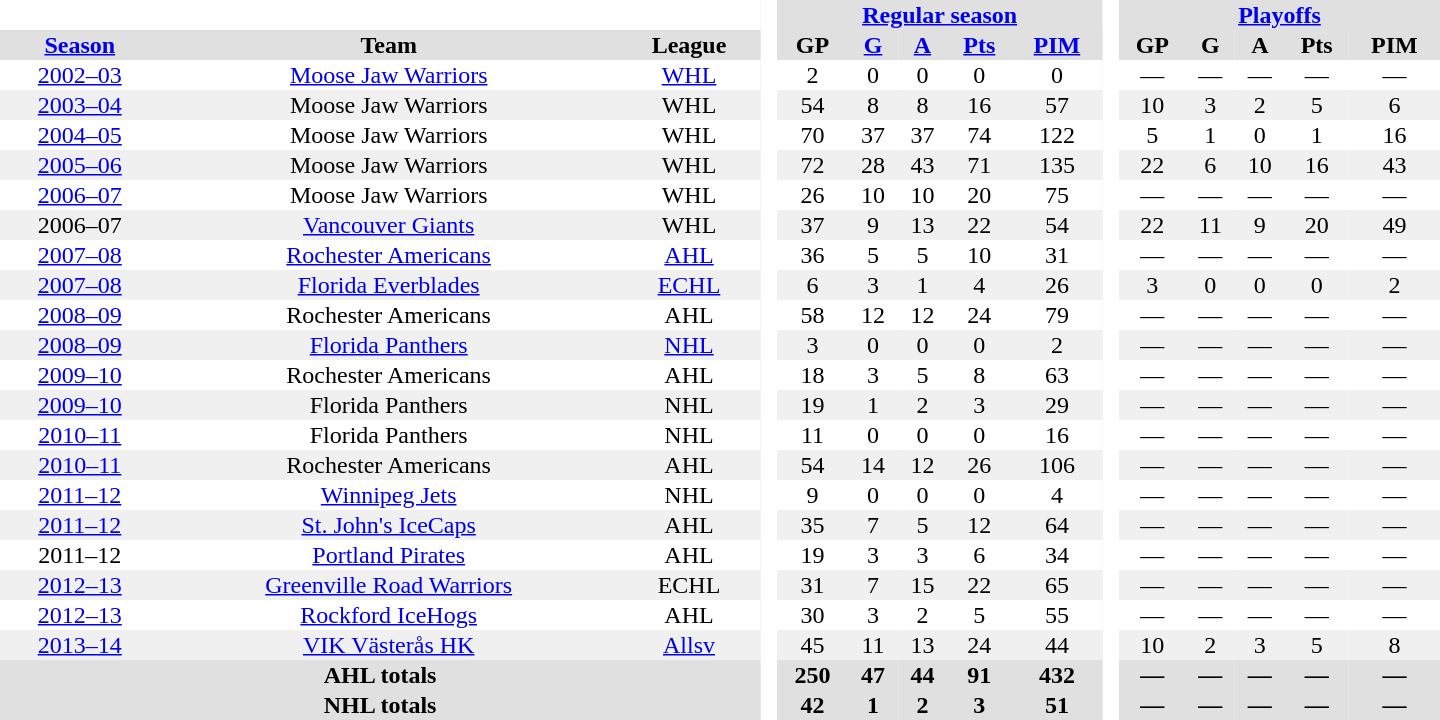<table border="0" cellpadding="1" cellspacing="0" style="text-align:center; width:60em;">
<tr style="background:#e0e0e0;">
<th colspan="3"  bgcolor="#ffffff"> </th>
<th rowspan="99" bgcolor="#ffffff"> </th>
<th colspan="5"><a href='#'>Regular season</a></th>
<th rowspan="99" bgcolor="#ffffff"> </th>
<th colspan="5"><a href='#'>Playoffs</a></th>
</tr>
<tr style="background:#e0e0e0;">
<th><a href='#'>Season</a></th>
<th>Team</th>
<th>League</th>
<th>GP</th>
<th><a href='#'>G</a></th>
<th><a href='#'>A</a></th>
<th><a href='#'>Pts</a></th>
<th><a href='#'>PIM</a></th>
<th>GP</th>
<th>G</th>
<th>A</th>
<th>Pts</th>
<th>PIM</th>
</tr>
<tr>
<td><a href='#'>2002–03</a></td>
<td><a href='#'>Moose Jaw Warriors</a></td>
<td><a href='#'>WHL</a></td>
<td>2</td>
<td>0</td>
<td>0</td>
<td>0</td>
<td>0</td>
<td>—</td>
<td>—</td>
<td>—</td>
<td>—</td>
<td>—</td>
</tr>
<tr bgcolor="#f0f0f0">
<td><a href='#'>2003–04</a></td>
<td>Moose Jaw Warriors</td>
<td>WHL</td>
<td>54</td>
<td>8</td>
<td>8</td>
<td>16</td>
<td>57</td>
<td>10</td>
<td>3</td>
<td>2</td>
<td>5</td>
<td>6</td>
</tr>
<tr>
<td><a href='#'>2004–05</a></td>
<td>Moose Jaw Warriors</td>
<td>WHL</td>
<td>70</td>
<td>37</td>
<td>37</td>
<td>74</td>
<td>122</td>
<td>5</td>
<td>1</td>
<td>0</td>
<td>1</td>
<td>16</td>
</tr>
<tr bgcolor="#f0f0f0">
<td><a href='#'>2005–06</a></td>
<td>Moose Jaw Warriors</td>
<td>WHL</td>
<td>72</td>
<td>28</td>
<td>43</td>
<td>71</td>
<td>135</td>
<td>22</td>
<td>6</td>
<td>10</td>
<td>16</td>
<td>43</td>
</tr>
<tr>
<td><a href='#'>2006–07</a></td>
<td>Moose Jaw Warriors</td>
<td>WHL</td>
<td>26</td>
<td>10</td>
<td>10</td>
<td>20</td>
<td>75</td>
<td>—</td>
<td>—</td>
<td>—</td>
<td>—</td>
<td>—</td>
</tr>
<tr bgcolor="#f0f0f0">
<td>2006–07</td>
<td><a href='#'>Vancouver Giants</a></td>
<td>WHL</td>
<td>37</td>
<td>9</td>
<td>13</td>
<td>22</td>
<td>54</td>
<td>22</td>
<td>11</td>
<td>9</td>
<td>20</td>
<td>49</td>
</tr>
<tr>
<td><a href='#'>2007–08</a></td>
<td><a href='#'>Rochester Americans</a></td>
<td><a href='#'>AHL</a></td>
<td>36</td>
<td>5</td>
<td>5</td>
<td>10</td>
<td>31</td>
<td>—</td>
<td>—</td>
<td>—</td>
<td>—</td>
<td>—</td>
</tr>
<tr bgcolor="#f0f0f0">
<td><a href='#'>2007–08</a></td>
<td><a href='#'>Florida Everblades</a></td>
<td><a href='#'>ECHL</a></td>
<td>6</td>
<td>3</td>
<td>1</td>
<td>4</td>
<td>26</td>
<td>3</td>
<td>0</td>
<td>0</td>
<td>0</td>
<td>2</td>
</tr>
<tr>
<td><a href='#'>2008–09</a></td>
<td>Rochester Americans</td>
<td>AHL</td>
<td>58</td>
<td>12</td>
<td>12</td>
<td>24</td>
<td>79</td>
<td>—</td>
<td>—</td>
<td>—</td>
<td>—</td>
<td>—</td>
</tr>
<tr bgcolor="#f0f0f0">
<td><a href='#'>2008–09</a></td>
<td><a href='#'>Florida Panthers</a></td>
<td><a href='#'>NHL</a></td>
<td>3</td>
<td>0</td>
<td>0</td>
<td>0</td>
<td>2</td>
<td>—</td>
<td>—</td>
<td>—</td>
<td>—</td>
<td>—</td>
</tr>
<tr>
<td><a href='#'>2009–10</a></td>
<td>Rochester Americans</td>
<td>AHL</td>
<td>18</td>
<td>3</td>
<td>5</td>
<td>8</td>
<td>63</td>
<td>—</td>
<td>—</td>
<td>—</td>
<td>—</td>
<td>—</td>
</tr>
<tr bgcolor="#f0f0f0">
<td><a href='#'>2009–10</a></td>
<td>Florida Panthers</td>
<td>NHL</td>
<td>19</td>
<td>1</td>
<td>2</td>
<td>3</td>
<td>29</td>
<td>—</td>
<td>—</td>
<td>—</td>
<td>—</td>
<td>—</td>
</tr>
<tr>
<td><a href='#'>2010–11</a></td>
<td>Florida Panthers</td>
<td>NHL</td>
<td>11</td>
<td>0</td>
<td>0</td>
<td>0</td>
<td>16</td>
<td>—</td>
<td>—</td>
<td>—</td>
<td>—</td>
<td>—</td>
</tr>
<tr bgcolor="#f0f0f0">
<td><a href='#'>2010–11</a></td>
<td>Rochester Americans</td>
<td>AHL</td>
<td>54</td>
<td>14</td>
<td>12</td>
<td>26</td>
<td>106</td>
<td>—</td>
<td>—</td>
<td>—</td>
<td>—</td>
<td>—</td>
</tr>
<tr>
<td><a href='#'>2011–12</a></td>
<td><a href='#'>Winnipeg Jets</a></td>
<td>NHL</td>
<td>9</td>
<td>0</td>
<td>0</td>
<td>0</td>
<td>4</td>
<td>—</td>
<td>—</td>
<td>—</td>
<td>—</td>
<td>—</td>
</tr>
<tr bgcolor="#f0f0f0">
<td><a href='#'>2011–12</a></td>
<td><a href='#'>St. John's IceCaps</a></td>
<td>AHL</td>
<td>35</td>
<td>7</td>
<td>5</td>
<td>12</td>
<td>64</td>
<td>—</td>
<td>—</td>
<td>—</td>
<td>—</td>
<td>—</td>
</tr>
<tr>
<td>2011–12</td>
<td><a href='#'>Portland Pirates</a></td>
<td>AHL</td>
<td>19</td>
<td>3</td>
<td>3</td>
<td>6</td>
<td>34</td>
<td>—</td>
<td>—</td>
<td>—</td>
<td>—</td>
<td>—</td>
</tr>
<tr bgcolor="#f0f0f0">
<td><a href='#'>2012–13</a></td>
<td><a href='#'>Greenville Road Warriors</a></td>
<td>ECHL</td>
<td>31</td>
<td>7</td>
<td>15</td>
<td>22</td>
<td>65</td>
<td>—</td>
<td>—</td>
<td>—</td>
<td>—</td>
<td>—</td>
</tr>
<tr>
<td><a href='#'>2012–13</a></td>
<td><a href='#'>Rockford IceHogs</a></td>
<td>AHL</td>
<td>30</td>
<td>3</td>
<td>2</td>
<td>5</td>
<td>55</td>
<td>—</td>
<td>—</td>
<td>—</td>
<td>—</td>
<td>—</td>
</tr>
<tr bgcolor="#f0f0f0">
<td><a href='#'>2013–14</a></td>
<td><a href='#'>VIK Västerås HK</a></td>
<td><a href='#'>Allsv</a></td>
<td>45</td>
<td>11</td>
<td>13</td>
<td>24</td>
<td>44</td>
<td>10</td>
<td>2</td>
<td>3</td>
<td>5</td>
<td>8</td>
</tr>
<tr bgcolor="#e0e0e0">
<th colspan="3">AHL totals</th>
<th>250</th>
<th>47</th>
<th>44</th>
<th>91</th>
<th>432</th>
<th>—</th>
<th>—</th>
<th>—</th>
<th>—</th>
<th>—</th>
</tr>
<tr bgcolor="#e0e0e0">
<th colspan="3">NHL totals</th>
<th>42</th>
<th>1</th>
<th>2</th>
<th>3</th>
<th>51</th>
<th>—</th>
<th>—</th>
<th>—</th>
<th>—</th>
<th>—</th>
</tr>
</table>
